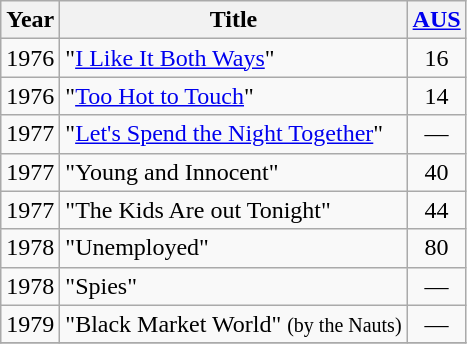<table class="wikitable">
<tr>
<th>Year</th>
<th style="text-align: center;">Title</th>
<th style="text-align: center;"><a href='#'>AUS</a></th>
</tr>
<tr>
<td>1976</td>
<td>"<a href='#'>I Like It Both Ways</a>"</td>
<td style="text-align: center;">16</td>
</tr>
<tr>
<td>1976</td>
<td>"<a href='#'>Too Hot to Touch</a>"</td>
<td style="text-align: center;">14</td>
</tr>
<tr>
<td>1977</td>
<td>"<a href='#'>Let's Spend the Night Together</a>"</td>
<td style="text-align: center;">—</td>
</tr>
<tr>
<td>1977</td>
<td>"Young and Innocent"</td>
<td style="text-align: center;">40</td>
</tr>
<tr>
<td>1977</td>
<td>"The Kids Are out Tonight"</td>
<td style="text-align: center;">44</td>
</tr>
<tr>
<td>1978</td>
<td>"Unemployed"</td>
<td style="text-align: center;">80</td>
</tr>
<tr>
<td>1978</td>
<td>"Spies"</td>
<td style="text-align: center;">—</td>
</tr>
<tr>
<td>1979</td>
<td>"Black Market World" <small>(by the Nauts)</small></td>
<td style="text-align: center;">—</td>
</tr>
<tr>
</tr>
</table>
